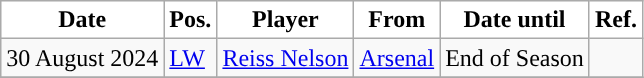<table class="wikitable plainrowheaders sortable">
<tr>
<th style="background:white;color:black; ">Date</th>
<th style="background:white;color:black; ">Pos.</th>
<th style="background:white;color:black; ">Player</th>
<th style="background:white;color:black; ">From</th>
<th style="background:white;color:black; ">Date until</th>
<th style="background:white;color:black; ">Ref.</th>
</tr>
<tr>
<td>30 August 2024</td>
<td><a href='#'>LW</a></td>
<td> <a href='#'>Reiss Nelson</a></td>
<td> <a href='#'>Arsenal</a></td>
<td>End of Season</td>
<td></td>
</tr>
<tr>
</tr>
</table>
